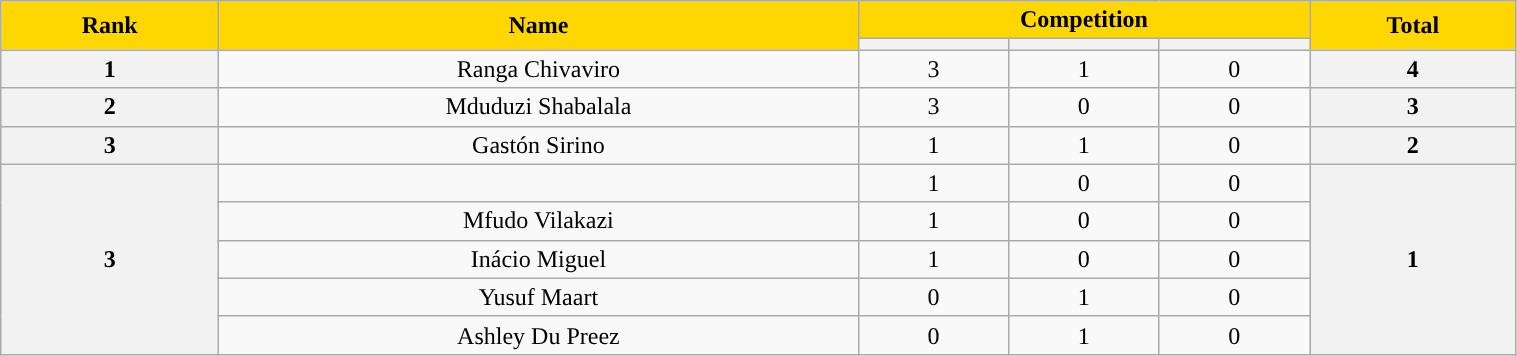<table class="wikitable" style="text-align:center; width:80%;">
<tr>
<th rowspan="2" style="background:#FFD700; color:black; text-align:center;">Rank</th>
<th rowspan="2" style="background:#FFD700; color:black; text-align:center;">Name</th>
<th colspan="3" style="background:#FFD700; color:black; text-align:center;">Competition</th>
<th rowspan="2" style="background:#FFD700; color:black; text-align:center;">Total</th>
</tr>
<tr>
<th></th>
<th></th>
<th></th>
</tr>
<tr>
<th>1</th>
<td>Ranga Chivaviro</td>
<td>3</td>
<td>1</td>
<td>0</td>
<th>4</th>
</tr>
<tr>
<th>2</th>
<td>Mduduzi Shabalala</td>
<td>3</td>
<td>0</td>
<td>0</td>
<th>3</th>
</tr>
<tr>
<th>3</th>
<td>Gastón Sirino</td>
<td>1</td>
<td>1</td>
<td>0</td>
<th>2</th>
</tr>
<tr>
<th rowspan="5">3</th>
<td></td>
<td>1</td>
<td>0</td>
<td>0</td>
<th rowspan="5">1</th>
</tr>
<tr>
<td>Mfudo Vilakazi</td>
<td>1</td>
<td>0</td>
<td>0</td>
</tr>
<tr>
<td>Inácio Miguel</td>
<td>1</td>
<td>0</td>
<td>0</td>
</tr>
<tr>
<td>Yusuf Maart</td>
<td>0</td>
<td>1</td>
<td>0</td>
</tr>
<tr>
<td>Ashley Du Preez</td>
<td>0</td>
<td>1</td>
<td>0</td>
</tr>
</table>
